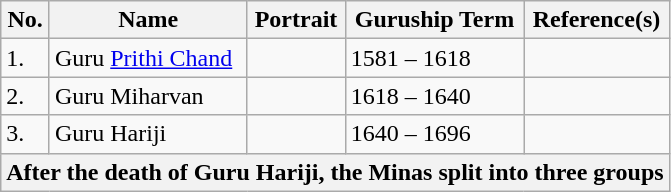<table class="wikitable">
<tr>
<th>No.</th>
<th>Name<br></th>
<th>Portrait</th>
<th>Guruship Term</th>
<th>Reference(s)</th>
</tr>
<tr>
<td>1.</td>
<td>Guru <a href='#'>Prithi Chand</a><br></td>
<td></td>
<td>1581 – 1618</td>
<td></td>
</tr>
<tr>
<td>2.</td>
<td>Guru Miharvan<br></td>
<td></td>
<td>1618 – 1640</td>
<td></td>
</tr>
<tr>
<td>3.</td>
<td>Guru Hariji<br></td>
<td></td>
<td>1640 – 1696</td>
<td></td>
</tr>
<tr>
<th colspan="5">After the death of Guru Hariji, the Minas split into three groups</th>
</tr>
</table>
